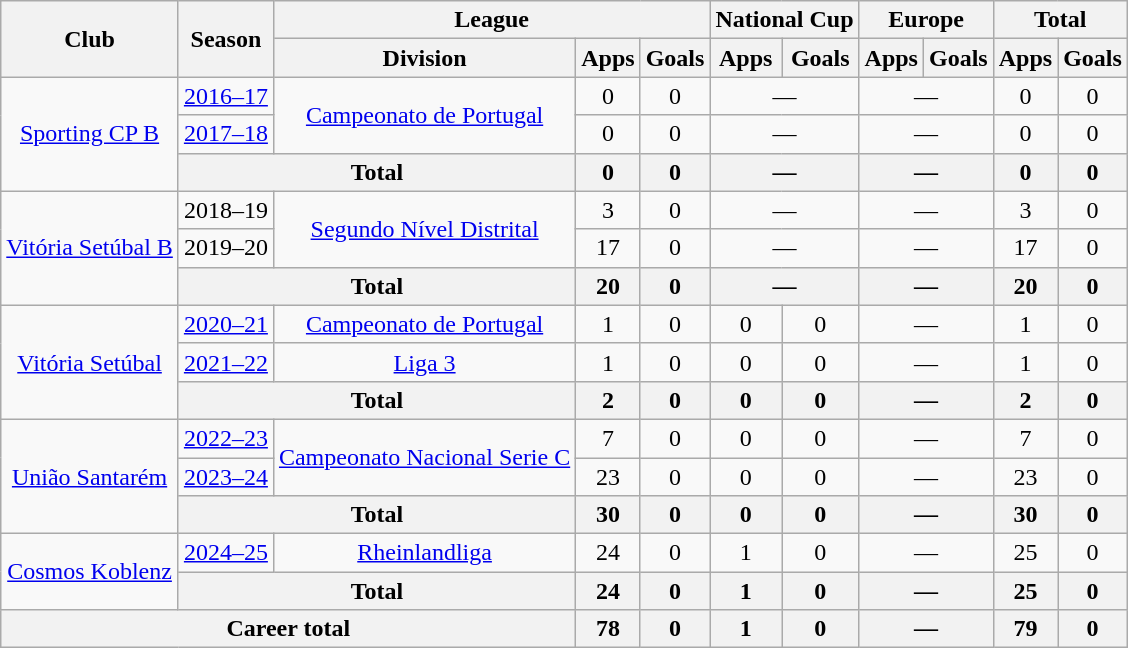<table class="wikitable" style="text-align: center">
<tr>
<th rowspan="2">Club</th>
<th rowspan="2">Season</th>
<th colspan="3">League</th>
<th colspan="2">National Cup</th>
<th colspan="2">Europe</th>
<th colspan="2">Total</th>
</tr>
<tr>
<th>Division</th>
<th>Apps</th>
<th>Goals</th>
<th>Apps</th>
<th>Goals</th>
<th>Apps</th>
<th>Goals</th>
<th>Apps</th>
<th>Goals</th>
</tr>
<tr>
<td rowspan="3"><a href='#'>Sporting CP B</a></td>
<td><a href='#'>2016–17</a></td>
<td rowspan="2"><a href='#'>Campeonato de Portugal</a></td>
<td>0</td>
<td>0</td>
<td colspan="2">—</td>
<td colspan="2">—</td>
<td>0</td>
<td>0</td>
</tr>
<tr>
<td><a href='#'>2017–18</a></td>
<td>0</td>
<td>0</td>
<td colspan="2">—</td>
<td colspan="2">—</td>
<td>0</td>
<td>0</td>
</tr>
<tr>
<th colspan="2">Total</th>
<th>0</th>
<th>0</th>
<th colspan="2">—</th>
<th colspan="2">—</th>
<th>0</th>
<th>0</th>
</tr>
<tr>
<td rowspan="3"><a href='#'>Vitória Setúbal B</a></td>
<td>2018–19</td>
<td rowspan="2"><a href='#'>Segundo Nível Distrital</a></td>
<td>3</td>
<td>0</td>
<td colspan="2">—</td>
<td colspan="2">—</td>
<td>3</td>
<td>0</td>
</tr>
<tr>
<td>2019–20</td>
<td>17</td>
<td>0</td>
<td colspan="2">—</td>
<td colspan="2">—</td>
<td>17</td>
<td>0</td>
</tr>
<tr>
<th colspan="2">Total</th>
<th>20</th>
<th>0</th>
<th colspan="2">—</th>
<th colspan="2">—</th>
<th>20</th>
<th>0</th>
</tr>
<tr>
<td rowspan="3"><a href='#'>Vitória Setúbal</a></td>
<td><a href='#'>2020–21</a></td>
<td><a href='#'>Campeonato de Portugal</a></td>
<td>1</td>
<td>0</td>
<td>0</td>
<td>0</td>
<td colspan="2">—</td>
<td>1</td>
<td>0</td>
</tr>
<tr>
<td><a href='#'>2021–22</a></td>
<td><a href='#'>Liga 3</a></td>
<td>1</td>
<td>0</td>
<td>0</td>
<td>0</td>
<td colspan="2">—</td>
<td>1</td>
<td>0</td>
</tr>
<tr>
<th colspan="2">Total</th>
<th>2</th>
<th>0</th>
<th>0</th>
<th>0</th>
<th colspan="2">—</th>
<th>2</th>
<th>0</th>
</tr>
<tr>
<td rowspan="3"><a href='#'>União Santarém</a></td>
<td><a href='#'>2022–23</a></td>
<td rowspan="2"><a href='#'>Campeonato Nacional Serie C</a></td>
<td>7</td>
<td>0</td>
<td>0</td>
<td>0</td>
<td colspan="2">—</td>
<td>7</td>
<td>0</td>
</tr>
<tr>
<td><a href='#'>2023–24</a></td>
<td>23</td>
<td>0</td>
<td>0</td>
<td>0</td>
<td colspan="2">—</td>
<td>23</td>
<td>0</td>
</tr>
<tr>
<th colspan="2">Total</th>
<th>30</th>
<th>0</th>
<th>0</th>
<th>0</th>
<th colspan="2">—</th>
<th>30</th>
<th>0</th>
</tr>
<tr>
<td rowspan="2"><a href='#'>Cosmos Koblenz</a></td>
<td><a href='#'>2024–25</a></td>
<td><a href='#'>Rheinlandliga</a></td>
<td>24</td>
<td>0</td>
<td>1</td>
<td>0</td>
<td colspan="2">—</td>
<td>25</td>
<td>0</td>
</tr>
<tr>
<th colspan="2">Total</th>
<th>24</th>
<th>0</th>
<th>1</th>
<th>0</th>
<th colspan="2">—</th>
<th>25</th>
<th>0</th>
</tr>
<tr>
<th colspan="3">Career total</th>
<th>78</th>
<th>0</th>
<th>1</th>
<th>0</th>
<th colspan="2">—</th>
<th>79</th>
<th>0</th>
</tr>
</table>
